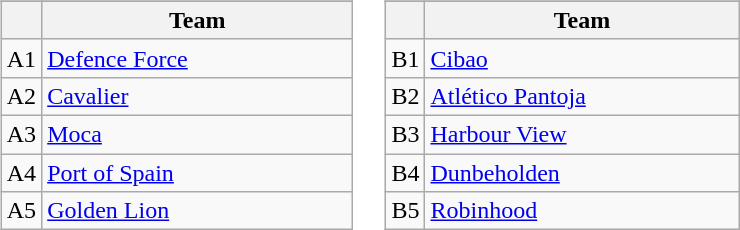<table>
<tr valign=top>
<td width=50%><br><table class="wikitable">
<tr>
</tr>
<tr>
<th></th>
<th width=200>Team</th>
</tr>
<tr>
<td align=center>A1</td>
<td> <a href='#'>Defence Force</a></td>
</tr>
<tr>
<td align=center>A2</td>
<td> <a href='#'>Cavalier</a></td>
</tr>
<tr>
<td align=center>A3</td>
<td> <a href='#'>Moca</a></td>
</tr>
<tr>
<td align=center>A4</td>
<td> <a href='#'>Port of Spain</a></td>
</tr>
<tr>
<td align=center>A5</td>
<td> <a href='#'>Golden Lion</a></td>
</tr>
</table>
</td>
<td width=50%><br><table class="wikitable">
<tr>
</tr>
<tr>
<th></th>
<th width=202>Team</th>
</tr>
<tr>
<td align=center>B1</td>
<td> <a href='#'>Cibao</a></td>
</tr>
<tr>
<td align=center>B2</td>
<td> <a href='#'>Atlético Pantoja</a></td>
</tr>
<tr>
<td align=center>B3</td>
<td> <a href='#'>Harbour View</a></td>
</tr>
<tr>
<td align=center>B4</td>
<td> <a href='#'>Dunbeholden</a></td>
</tr>
<tr>
<td align=center>B5</td>
<td> <a href='#'>Robinhood</a></td>
</tr>
</table>
</td>
</tr>
</table>
